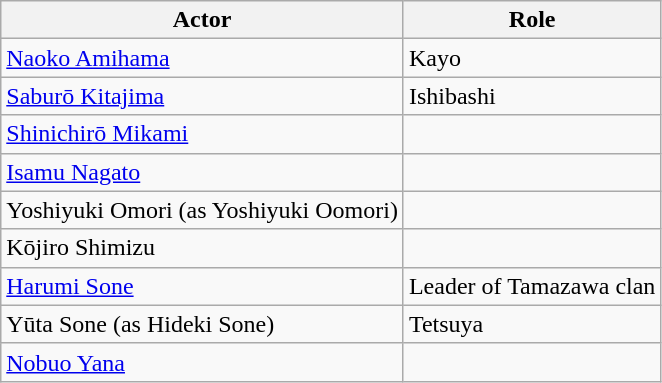<table class="wikitable">
<tr>
<th>Actor</th>
<th>Role</th>
</tr>
<tr>
<td><a href='#'>Naoko Amihama</a></td>
<td>Kayo</td>
</tr>
<tr>
<td><a href='#'>Saburō Kitajima</a></td>
<td>Ishibashi</td>
</tr>
<tr>
<td><a href='#'>Shinichirō Mikami</a></td>
<td></td>
</tr>
<tr>
<td><a href='#'>Isamu Nagato</a></td>
<td></td>
</tr>
<tr>
<td>Yoshiyuki Omori (as Yoshiyuki Oomori)</td>
<td></td>
</tr>
<tr>
<td>Kōjiro Shimizu</td>
<td></td>
</tr>
<tr>
<td><a href='#'>Harumi Sone</a></td>
<td>Leader of Tamazawa clan</td>
</tr>
<tr>
<td>Yūta Sone (as Hideki Sone)</td>
<td>Tetsuya</td>
</tr>
<tr>
<td><a href='#'>Nobuo Yana</a></td>
<td></td>
</tr>
</table>
